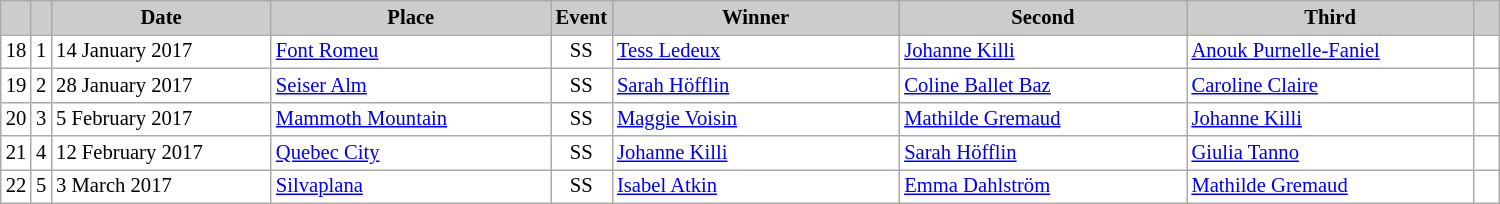<table class="wikitable plainrowheaders" style="background:#fff; font-size:86%; line-height:16px; border:grey solid 1px; border-collapse:collapse;">
<tr style="background:#ccc; text-align:center;">
<th scope="col" style="background:#ccc; width=20 px;"></th>
<th scope="col" style="background:#ccc; width=30 px;"></th>
<th scope="col" style="background:#ccc; width:140px;">Date</th>
<th scope="col" style="background:#ccc; width:180px;">Place</th>
<th scope="col" style="background:#ccc; width:15px;">Event</th>
<th scope="col" style="background:#ccc; width:185px;">Winner</th>
<th scope="col" style="background:#ccc; width:185px;">Second</th>
<th scope="col" style="background:#ccc; width:185px;">Third</th>
<th scope="col" style="background:#ccc; width:10px;"></th>
</tr>
<tr>
<td align=center>18</td>
<td align=center>1</td>
<td>14 January 2017</td>
<td> <a href='#'>Font Romeu</a></td>
<td align=center>SS</td>
<td> <a href='#'>Tess Ledeux</a></td>
<td> <a href='#'>Johanne Killi</a></td>
<td> <a href='#'>Anouk Purnelle-Faniel</a></td>
<td></td>
</tr>
<tr>
<td align=center>19</td>
<td align=center>2</td>
<td>28 January 2017</td>
<td> <a href='#'>Seiser Alm</a></td>
<td align=center>SS</td>
<td> <a href='#'>Sarah Höfflin</a></td>
<td> <a href='#'>Coline Ballet Baz</a></td>
<td> <a href='#'>Caroline Claire</a></td>
<td></td>
</tr>
<tr>
<td align=center>20</td>
<td align=center>3</td>
<td>5 February 2017</td>
<td> <a href='#'>Mammoth Mountain</a></td>
<td align=center>SS</td>
<td> <a href='#'>Maggie Voisin</a></td>
<td> <a href='#'>Mathilde Gremaud</a></td>
<td> <a href='#'>Johanne Killi</a></td>
<td></td>
</tr>
<tr>
<td align=center>21</td>
<td align=center>4</td>
<td>12 February 2017</td>
<td> <a href='#'>Quebec City</a></td>
<td align=center>SS</td>
<td> <a href='#'>Johanne Killi</a></td>
<td> <a href='#'>Sarah Höfflin</a></td>
<td> <a href='#'>Giulia Tanno</a></td>
<td></td>
</tr>
<tr>
<td align=center>22</td>
<td align=center>5</td>
<td>3 March 2017</td>
<td> <a href='#'>Silvaplana</a></td>
<td align=center>SS</td>
<td> <a href='#'>Isabel Atkin</a></td>
<td> <a href='#'>Emma Dahlström</a></td>
<td> <a href='#'>Mathilde Gremaud</a></td>
<td></td>
</tr>
</table>
